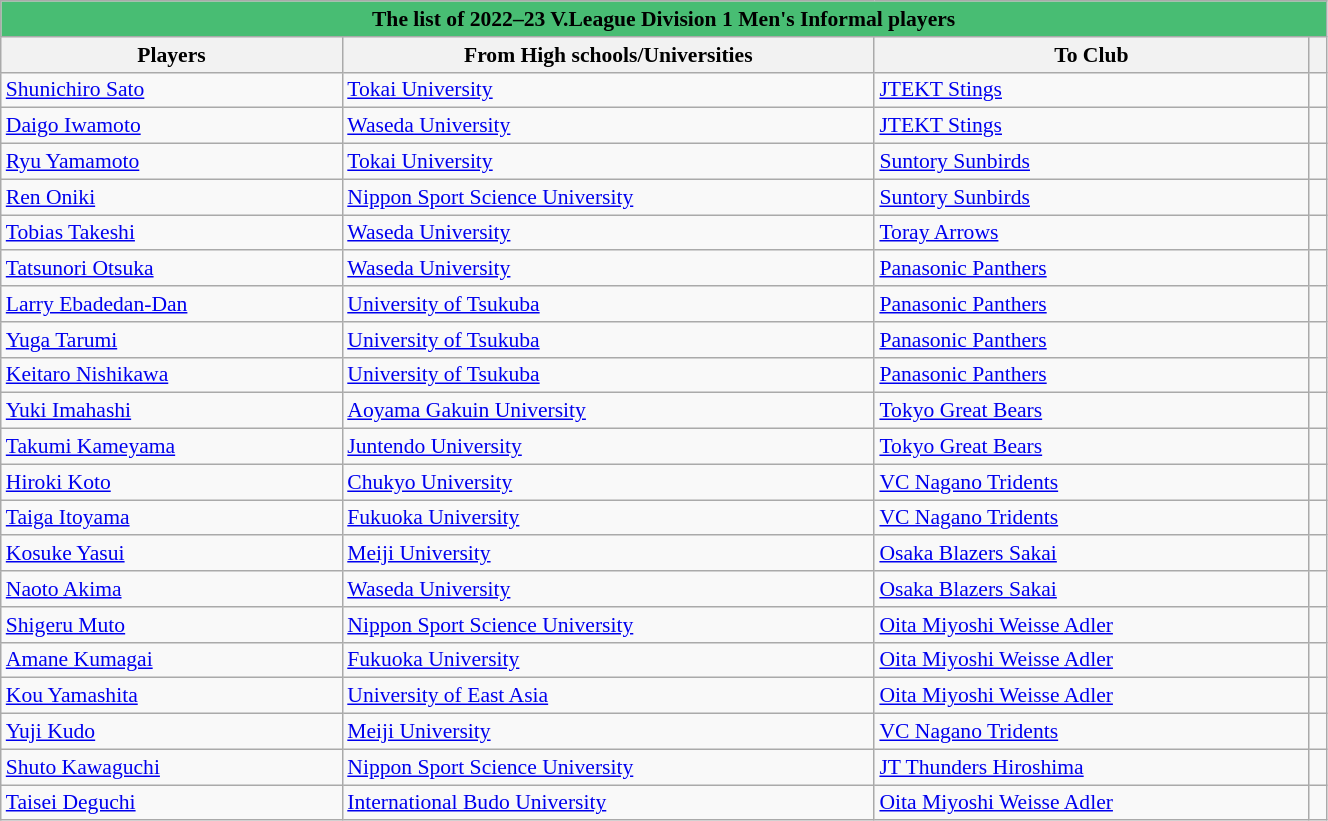<table class="wikitable" style="font-size:90%; width:70%; text-center;">
<tr>
<th style=background:#48BD73 colspan=4><span>The list of 2022–23 V.League Division 1 Men's Informal players</span></th>
</tr>
<tr>
<th>Players</th>
<th>From High schools/Universities</th>
<th>To Club</th>
<th></th>
</tr>
<tr>
<td><a href='#'>Shunichiro Sato</a></td>
<td><a href='#'>Tokai University</a></td>
<td><a href='#'>JTEKT Stings</a></td>
<td align=center></td>
</tr>
<tr>
<td><a href='#'>Daigo Iwamoto</a></td>
<td><a href='#'>Waseda University</a></td>
<td><a href='#'>JTEKT Stings</a></td>
<td align=center></td>
</tr>
<tr>
<td><a href='#'>Ryu Yamamoto</a></td>
<td><a href='#'>Tokai University</a></td>
<td><a href='#'>Suntory Sunbirds</a></td>
<td align=center></td>
</tr>
<tr>
<td><a href='#'>Ren Oniki</a></td>
<td><a href='#'>Nippon Sport Science University</a></td>
<td><a href='#'>Suntory Sunbirds</a></td>
<td align=center></td>
</tr>
<tr>
<td><a href='#'>Tobias Takeshi</a></td>
<td><a href='#'>Waseda University</a></td>
<td><a href='#'>Toray Arrows</a></td>
<td align=center></td>
</tr>
<tr>
<td><a href='#'>Tatsunori Otsuka</a></td>
<td><a href='#'>Waseda University</a></td>
<td><a href='#'>Panasonic Panthers</a></td>
<td align=center></td>
</tr>
<tr>
<td><a href='#'>Larry Ebadedan-Dan</a></td>
<td><a href='#'>University of Tsukuba</a></td>
<td><a href='#'>Panasonic Panthers</a></td>
<td align=center></td>
</tr>
<tr>
<td><a href='#'>Yuga Tarumi</a></td>
<td><a href='#'>University of Tsukuba</a></td>
<td><a href='#'>Panasonic Panthers</a></td>
<td align=center></td>
</tr>
<tr>
<td><a href='#'>Keitaro Nishikawa</a></td>
<td><a href='#'>University of Tsukuba</a></td>
<td><a href='#'>Panasonic Panthers</a></td>
<td align=center></td>
</tr>
<tr>
<td><a href='#'>Yuki Imahashi</a></td>
<td><a href='#'>Aoyama Gakuin University</a></td>
<td><a href='#'>Tokyo Great Bears</a></td>
<td align=center></td>
</tr>
<tr>
<td><a href='#'>Takumi Kameyama</a></td>
<td><a href='#'>Juntendo University</a></td>
<td><a href='#'>Tokyo Great Bears</a></td>
<td align=center></td>
</tr>
<tr>
<td><a href='#'>Hiroki Koto</a></td>
<td><a href='#'>Chukyo University</a></td>
<td><a href='#'>VC Nagano Tridents</a></td>
<td align=center></td>
</tr>
<tr>
<td><a href='#'>Taiga Itoyama</a></td>
<td><a href='#'>Fukuoka University</a></td>
<td><a href='#'>VC Nagano Tridents</a></td>
<td align=center></td>
</tr>
<tr>
<td><a href='#'>Kosuke Yasui</a></td>
<td><a href='#'>Meiji University</a></td>
<td><a href='#'>Osaka Blazers Sakai</a></td>
<td align=center></td>
</tr>
<tr>
<td><a href='#'>Naoto Akima</a></td>
<td><a href='#'>Waseda University</a></td>
<td><a href='#'>Osaka Blazers Sakai</a></td>
<td align=center></td>
</tr>
<tr>
<td><a href='#'>Shigeru Muto</a></td>
<td><a href='#'>Nippon Sport Science University</a></td>
<td><a href='#'>Oita Miyoshi Weisse Adler</a></td>
<td align=center></td>
</tr>
<tr>
<td><a href='#'>Amane Kumagai</a></td>
<td><a href='#'>Fukuoka University</a></td>
<td><a href='#'>Oita Miyoshi Weisse Adler</a></td>
<td align=center></td>
</tr>
<tr>
<td><a href='#'>Kou Yamashita</a></td>
<td><a href='#'>University of East Asia</a></td>
<td><a href='#'>Oita Miyoshi Weisse Adler</a></td>
<td align=center></td>
</tr>
<tr>
<td><a href='#'>Yuji Kudo</a></td>
<td><a href='#'>Meiji University</a></td>
<td><a href='#'>VC Nagano Tridents</a></td>
<td align=center></td>
</tr>
<tr>
<td><a href='#'>Shuto Kawaguchi</a></td>
<td><a href='#'>Nippon Sport Science University</a></td>
<td><a href='#'>JT Thunders Hiroshima</a></td>
<td align=center></td>
</tr>
<tr>
<td><a href='#'>Taisei Deguchi</a></td>
<td><a href='#'>International Budo University</a></td>
<td><a href='#'>Oita Miyoshi Weisse Adler</a></td>
<td align=center></td>
</tr>
</table>
